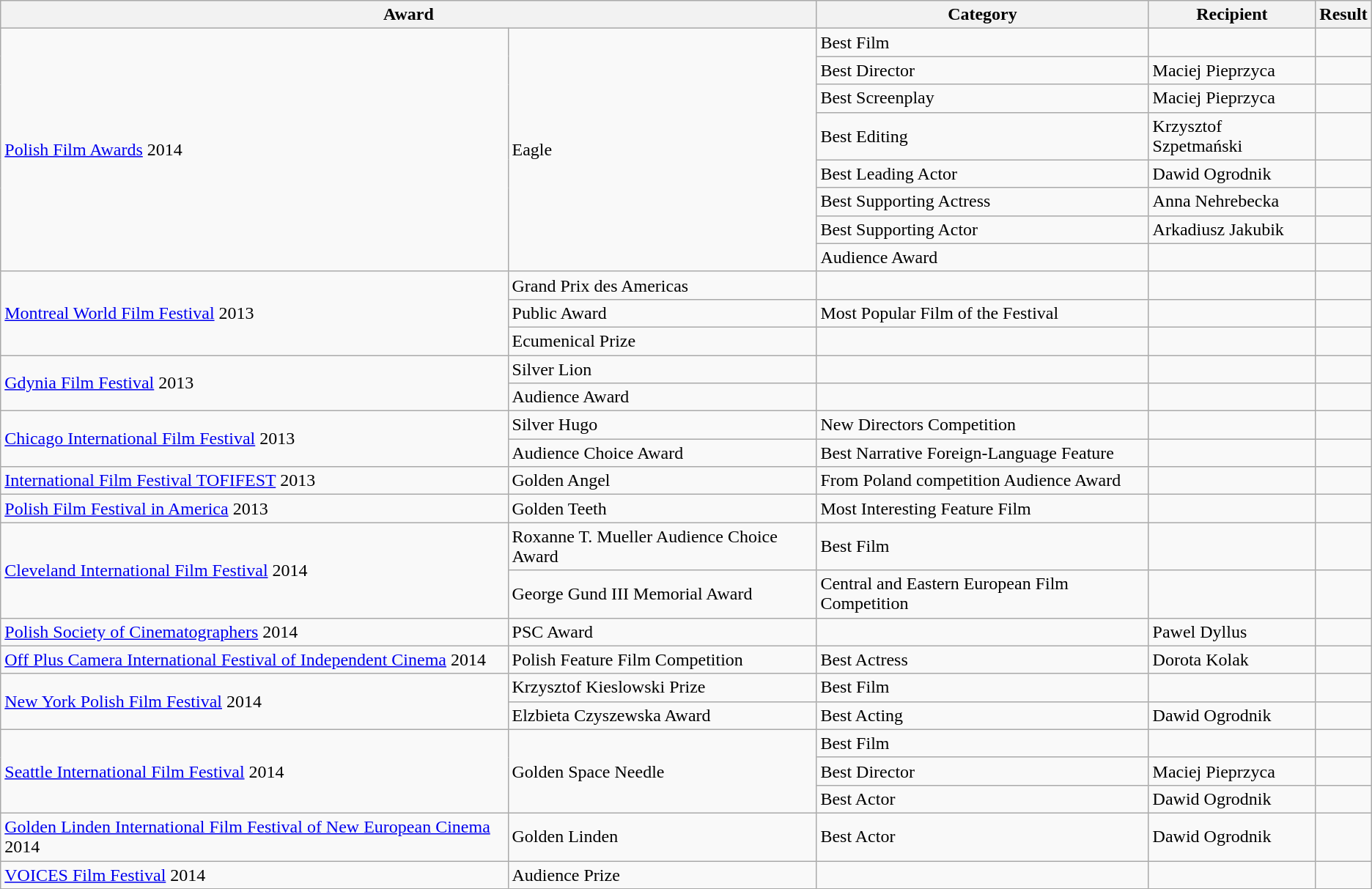<table class="wikitable">
<tr>
<th Colspan=2>Award</th>
<th>Category</th>
<th>Recipient</th>
<th>Result</th>
</tr>
<tr>
<td Rowspan=8><a href='#'>Polish Film Awards</a> 2014</td>
<td Rowspan=8>Eagle</td>
<td>Best Film</td>
<td></td>
<td></td>
</tr>
<tr>
<td>Best Director</td>
<td>Maciej Pieprzyca</td>
<td></td>
</tr>
<tr>
<td>Best Screenplay</td>
<td>Maciej Pieprzyca</td>
<td></td>
</tr>
<tr>
<td>Best Editing</td>
<td>Krzysztof Szpetmański</td>
<td></td>
</tr>
<tr>
<td>Best Leading Actor</td>
<td>Dawid Ogrodnik</td>
<td></td>
</tr>
<tr>
<td>Best Supporting Actress</td>
<td>Anna Nehrebecka</td>
<td></td>
</tr>
<tr>
<td>Best Supporting Actor</td>
<td>Arkadiusz Jakubik</td>
<td></td>
</tr>
<tr>
<td>Audience Award</td>
<td></td>
<td></td>
</tr>
<tr>
<td Rowspan=3><a href='#'>Montreal World Film Festival</a> 2013</td>
<td>Grand Prix des Americas</td>
<td></td>
<td></td>
<td></td>
</tr>
<tr>
<td>Public Award</td>
<td>Most Popular Film of the Festival</td>
<td></td>
<td></td>
</tr>
<tr>
<td>Ecumenical Prize</td>
<td></td>
<td></td>
<td></td>
</tr>
<tr>
<td Rowspan=2><a href='#'>Gdynia Film Festival</a> 2013</td>
<td>Silver Lion</td>
<td></td>
<td></td>
<td></td>
</tr>
<tr>
<td>Audience Award</td>
<td></td>
<td></td>
<td></td>
</tr>
<tr>
<td Rowspan=2><a href='#'>Chicago International Film Festival</a> 2013</td>
<td>Silver Hugo</td>
<td>New Directors Competition</td>
<td></td>
<td></td>
</tr>
<tr>
<td>Audience Choice Award</td>
<td>Best Narrative Foreign-Language Feature</td>
<td></td>
<td></td>
</tr>
<tr>
<td><a href='#'>International Film Festival TOFIFEST</a> 2013</td>
<td>Golden Angel</td>
<td>From Poland competition Audience Award</td>
<td></td>
<td></td>
</tr>
<tr>
<td><a href='#'>Polish Film Festival in America</a> 2013</td>
<td>Golden Teeth</td>
<td>Most Interesting Feature Film</td>
<td></td>
<td></td>
</tr>
<tr>
<td Rowspan=2><a href='#'>Cleveland International Film Festival</a> 2014</td>
<td>Roxanne T. Mueller Audience Choice Award</td>
<td>Best Film</td>
<td></td>
<td></td>
</tr>
<tr>
<td>George Gund III Memorial Award</td>
<td>Central and Eastern European Film Competition</td>
<td></td>
<td></td>
</tr>
<tr>
<td><a href='#'>Polish Society of Cinematographers</a> 2014</td>
<td>PSC Award</td>
<td></td>
<td>Pawel Dyllus</td>
<td></td>
</tr>
<tr>
<td><a href='#'>Off Plus Camera International Festival of Independent Cinema</a> 2014</td>
<td>Polish Feature Film Competition</td>
<td>Best Actress</td>
<td>Dorota Kolak</td>
<td></td>
</tr>
<tr>
<td Rowspan=2><a href='#'>New York Polish Film Festival</a> 2014</td>
<td>Krzysztof Kieslowski Prize</td>
<td>Best Film</td>
<td></td>
<td></td>
</tr>
<tr>
<td>Elzbieta Czyszewska Award</td>
<td>Best Acting</td>
<td>Dawid Ogrodnik</td>
<td></td>
</tr>
<tr>
<td Rowspan=3><a href='#'>Seattle International Film Festival</a> 2014</td>
<td Rowspan=3>Golden Space Needle</td>
<td>Best Film</td>
<td></td>
<td></td>
</tr>
<tr>
<td>Best Director</td>
<td>Maciej Pieprzyca</td>
<td></td>
</tr>
<tr>
<td>Best Actor</td>
<td>Dawid Ogrodnik</td>
<td></td>
</tr>
<tr>
<td><a href='#'>Golden Linden International Film Festival of New European Cinema</a> 2014</td>
<td>Golden Linden</td>
<td>Best Actor</td>
<td>Dawid Ogrodnik</td>
<td></td>
</tr>
<tr>
<td><a href='#'>VOICES Film Festival</a> 2014</td>
<td>Audience Prize</td>
<td></td>
<td></td>
<td></td>
</tr>
</table>
